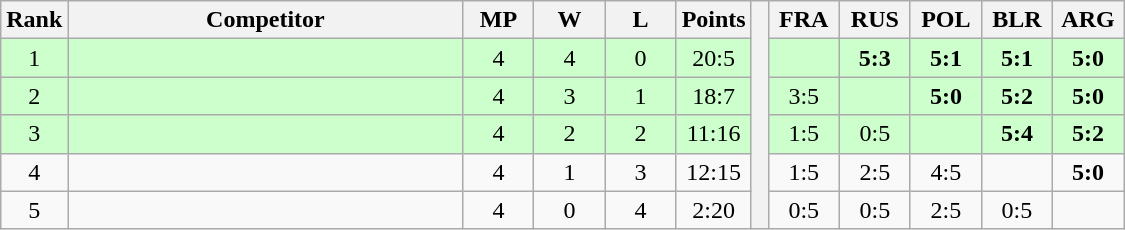<table class="wikitable" style="text-align:center">
<tr>
<th>Rank</th>
<th style="width:16em">Competitor</th>
<th style="width:2.5em">MP</th>
<th style="width:2.5em">W</th>
<th style="width:2.5em">L</th>
<th>Points</th>
<th rowspan="6"> </th>
<th style="width:2.5em">FRA</th>
<th style="width:2.5em">RUS</th>
<th style="width:2.5em">POL</th>
<th style="width:2.5em">BLR</th>
<th style="width:2.5em">ARG</th>
</tr>
<tr style="background:#cfc;">
<td>1</td>
<td style="text-align:left"></td>
<td>4</td>
<td>4</td>
<td>0</td>
<td>20:5</td>
<td></td>
<td><strong>5:3</strong></td>
<td><strong>5:1</strong></td>
<td><strong>5:1</strong></td>
<td><strong>5:0</strong></td>
</tr>
<tr style="background:#cfc;">
<td>2</td>
<td style="text-align:left"></td>
<td>4</td>
<td>3</td>
<td>1</td>
<td>18:7</td>
<td>3:5</td>
<td></td>
<td><strong>5:0</strong></td>
<td><strong>5:2</strong></td>
<td><strong>5:0</strong></td>
</tr>
<tr style="background:#cfc;">
<td>3</td>
<td style="text-align:left"></td>
<td>4</td>
<td>2</td>
<td>2</td>
<td>11:16</td>
<td>1:5</td>
<td>0:5</td>
<td></td>
<td><strong>5:4</strong></td>
<td><strong>5:2</strong></td>
</tr>
<tr>
<td>4</td>
<td style="text-align:left"></td>
<td>4</td>
<td>1</td>
<td>3</td>
<td>12:15</td>
<td>1:5</td>
<td>2:5</td>
<td>4:5</td>
<td></td>
<td><strong>5:0</strong></td>
</tr>
<tr>
<td>5</td>
<td style="text-align:left"></td>
<td>4</td>
<td>0</td>
<td>4</td>
<td>2:20</td>
<td>0:5</td>
<td>0:5</td>
<td>2:5</td>
<td>0:5</td>
<td></td>
</tr>
</table>
